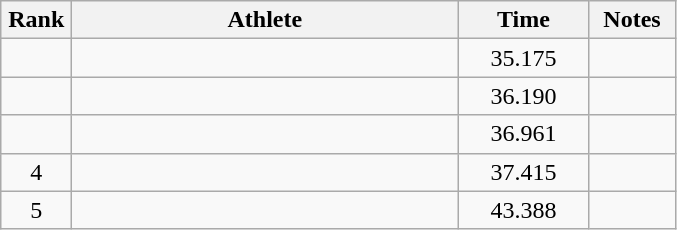<table class=wikitable style="text-align:center">
<tr>
<th width=40>Rank</th>
<th width=250>Athlete</th>
<th width=80>Time</th>
<th width=50>Notes</th>
</tr>
<tr>
<td></td>
<td align=left></td>
<td>35.175</td>
<td></td>
</tr>
<tr>
<td></td>
<td align=left></td>
<td>36.190</td>
<td></td>
</tr>
<tr>
<td></td>
<td align=left></td>
<td>36.961</td>
<td></td>
</tr>
<tr>
<td>4</td>
<td align=left></td>
<td>37.415</td>
<td></td>
</tr>
<tr>
<td>5</td>
<td align=left></td>
<td>43.388</td>
<td></td>
</tr>
</table>
